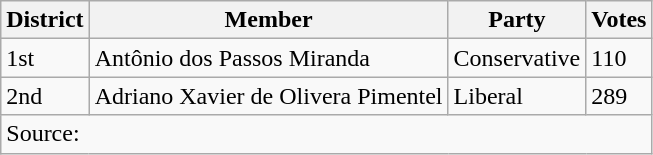<table class="wikitable">
<tr>
<th>District</th>
<th>Member</th>
<th>Party</th>
<th>Votes</th>
</tr>
<tr>
<td>1st</td>
<td>Antônio dos Passos Miranda</td>
<td>Conservative</td>
<td>110</td>
</tr>
<tr>
<td>2nd</td>
<td>Adriano Xavier de Olivera Pimentel</td>
<td>Liberal</td>
<td>289</td>
</tr>
<tr>
<td colspan="4">Source: </td>
</tr>
</table>
